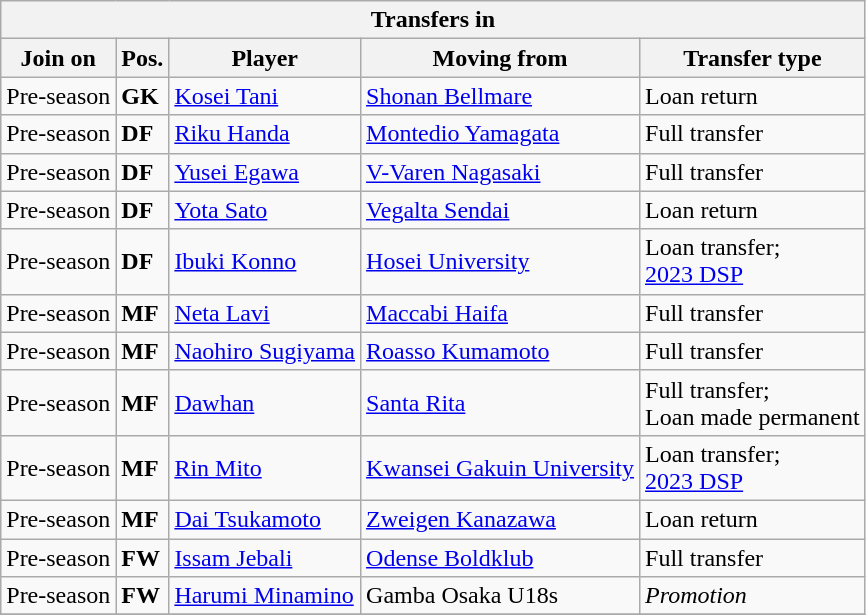<table class="wikitable sortable" style=“text-align:left;>
<tr>
<th colspan="5">Transfers in</th>
</tr>
<tr>
<th>Join on</th>
<th>Pos.</th>
<th>Player</th>
<th>Moving from</th>
<th>Transfer type</th>
</tr>
<tr>
<td>Pre-season</td>
<td><strong>GK</strong></td>
<td> <a href='#'>Kosei Tani</a></td>
<td> <a href='#'>Shonan Bellmare</a></td>
<td>Loan return</td>
</tr>
<tr>
<td>Pre-season</td>
<td><strong>DF</strong></td>
<td> <a href='#'>Riku Handa</a></td>
<td> <a href='#'>Montedio Yamagata</a></td>
<td>Full transfer</td>
</tr>
<tr>
<td>Pre-season</td>
<td><strong>DF</strong></td>
<td> <a href='#'>Yusei Egawa</a></td>
<td> <a href='#'>V-Varen Nagasaki</a></td>
<td>Full transfer</td>
</tr>
<tr>
<td>Pre-season</td>
<td><strong>DF</strong></td>
<td> <a href='#'>Yota Sato</a></td>
<td> <a href='#'>Vegalta Sendai</a></td>
<td>Loan return</td>
</tr>
<tr>
<td>Pre-season</td>
<td><strong>DF</strong></td>
<td> <a href='#'>Ibuki Konno</a></td>
<td> <a href='#'>Hosei University</a></td>
<td>Loan transfer;<br> <a href='#'>2023 DSP</a></td>
</tr>
<tr>
<td>Pre-season</td>
<td><strong>MF</strong></td>
<td> <a href='#'>Neta Lavi</a></td>
<td> <a href='#'>Maccabi Haifa</a></td>
<td>Full transfer</td>
</tr>
<tr>
<td>Pre-season</td>
<td><strong>MF</strong></td>
<td> <a href='#'>Naohiro Sugiyama</a></td>
<td> <a href='#'>Roasso Kumamoto</a></td>
<td>Full transfer</td>
</tr>
<tr>
<td>Pre-season</td>
<td><strong>MF</strong></td>
<td> <a href='#'>Dawhan</a></td>
<td> <a href='#'>Santa Rita</a></td>
<td>Full transfer;<br> Loan made permanent</td>
</tr>
<tr>
<td>Pre-season</td>
<td><strong>MF</strong></td>
<td> <a href='#'>Rin Mito</a></td>
<td> <a href='#'>Kwansei Gakuin University</a></td>
<td>Loan transfer;<br> <a href='#'>2023 DSP</a></td>
</tr>
<tr>
<td>Pre-season</td>
<td><strong>MF</strong></td>
<td> <a href='#'>Dai Tsukamoto</a></td>
<td> <a href='#'>Zweigen Kanazawa</a></td>
<td>Loan return</td>
</tr>
<tr>
<td>Pre-season</td>
<td><strong>FW</strong></td>
<td> <a href='#'>Issam Jebali</a></td>
<td> <a href='#'>Odense Boldklub</a></td>
<td>Full transfer</td>
</tr>
<tr>
<td>Pre-season</td>
<td><strong>FW</strong></td>
<td> <a href='#'>Harumi Minamino</a></td>
<td>Gamba Osaka U18s</td>
<td><em>Promotion</em></td>
</tr>
<tr>
</tr>
</table>
